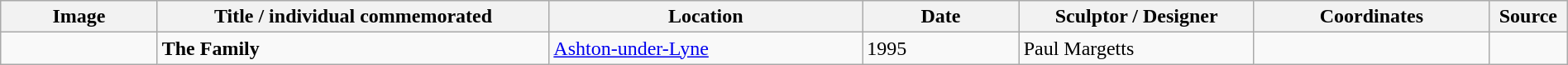<table class="wikitable sortable" style="width:100%;">
<tr>
<th class="unsortable" style="min-width:100px; width:10%;">Image</th>
<th style="width:25%;">Title / individual commemorated</th>
<th style="width:20%;">Location</th>
<th style="width:10%;">Date</th>
<th style="width:15%;">Sculptor / Designer</th>
<th style="width:15%;" class="unsortable">Coordinates</th>
<th style="width:5%;" class="unsortable">Source</th>
</tr>
<tr>
<td></td>
<td><strong>The Family</strong></td>
<td><a href='#'>Ashton-under-Lyne</a></td>
<td>1995</td>
<td>Paul Margetts</td>
<td></td>
<td></td>
</tr>
</table>
